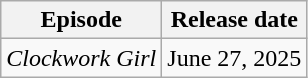<table class="wikitable">
<tr>
<th>Episode</th>
<th>Release date</th>
</tr>
<tr>
<td><em>Clockwork Girl</em></td>
<td>June 27, 2025</td>
</tr>
</table>
